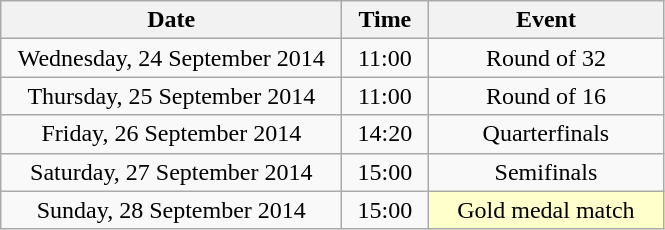<table class = "wikitable" style="text-align:center;">
<tr>
<th width=220>Date</th>
<th width=50>Time</th>
<th width=150>Event</th>
</tr>
<tr>
<td>Wednesday, 24 September 2014</td>
<td>11:00</td>
<td>Round of 32</td>
</tr>
<tr>
<td>Thursday, 25 September 2014</td>
<td>11:00</td>
<td>Round of 16</td>
</tr>
<tr>
<td>Friday, 26 September 2014</td>
<td>14:20</td>
<td>Quarterfinals</td>
</tr>
<tr>
<td>Saturday, 27 September 2014</td>
<td>15:00</td>
<td>Semifinals</td>
</tr>
<tr>
<td>Sunday, 28 September 2014</td>
<td>15:00</td>
<td bgcolor=ffffcc>Gold medal match</td>
</tr>
</table>
